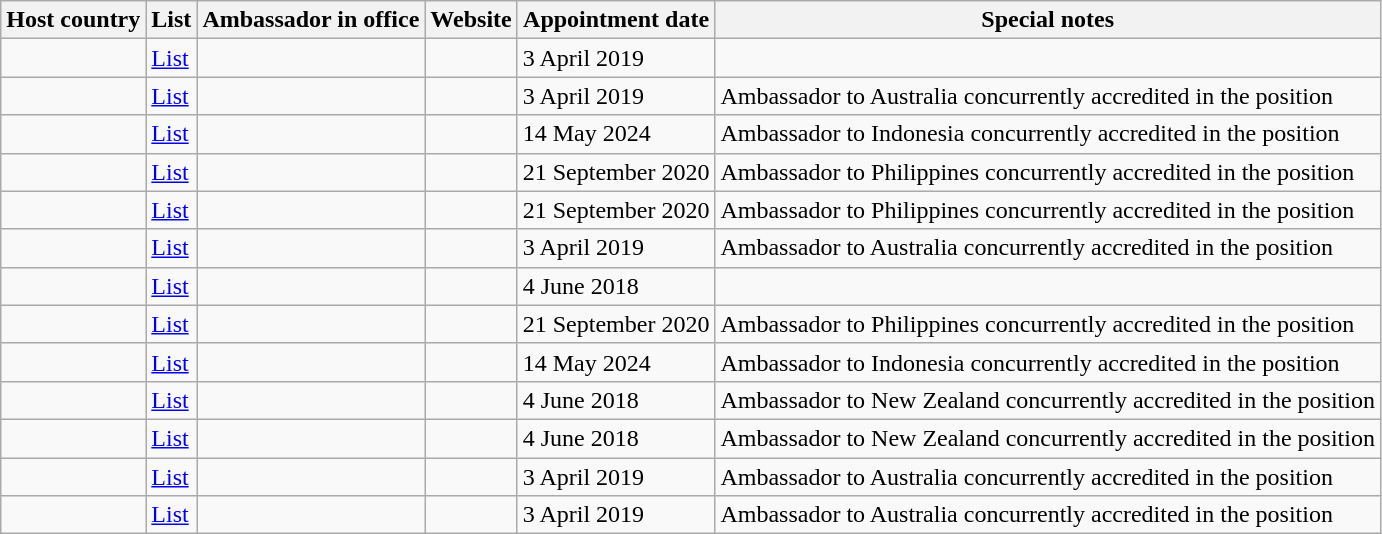<table class="wikitable sortable">
<tr>
<th>Host country</th>
<th>List</th>
<th>Ambassador in office</th>
<th>Website</th>
<th>Appointment date</th>
<th>Special notes</th>
</tr>
<tr>
<td></td>
<td><a href='#'>List</a></td>
<td></td>
<td></td>
<td>3 April 2019</td>
<td></td>
</tr>
<tr>
<td></td>
<td><a href='#'>List</a></td>
<td></td>
<td></td>
<td>3 April 2019</td>
<td>Ambassador to Australia concurrently accredited in the position</td>
</tr>
<tr>
<td></td>
<td><a href='#'>List</a></td>
<td></td>
<td></td>
<td>14 May 2024</td>
<td>Ambassador to Indonesia concurrently accredited in the position</td>
</tr>
<tr>
<td></td>
<td><a href='#'>List</a></td>
<td></td>
<td></td>
<td>21 September 2020</td>
<td>Ambassador to Philippines concurrently accredited in the position</td>
</tr>
<tr>
<td></td>
<td><a href='#'>List</a></td>
<td></td>
<td></td>
<td>21 September 2020</td>
<td>Ambassador to Philippines concurrently accredited in the position</td>
</tr>
<tr>
<td></td>
<td><a href='#'>List</a></td>
<td></td>
<td></td>
<td>3 April 2019</td>
<td>Ambassador to Australia concurrently accredited in the position</td>
</tr>
<tr>
<td></td>
<td><a href='#'>List</a></td>
<td></td>
<td></td>
<td>4 June 2018</td>
<td></td>
</tr>
<tr>
<td></td>
<td><a href='#'>List</a></td>
<td></td>
<td></td>
<td>21 September 2020</td>
<td>Ambassador to Philippines concurrently accredited in the position</td>
</tr>
<tr>
<td></td>
<td><a href='#'>List</a></td>
<td></td>
<td></td>
<td>14 May 2024</td>
<td>Ambassador to Indonesia concurrently accredited in the position</td>
</tr>
<tr>
<td></td>
<td><a href='#'>List</a></td>
<td></td>
<td></td>
<td>4 June 2018</td>
<td>Ambassador to New Zealand concurrently accredited in the position</td>
</tr>
<tr>
<td></td>
<td><a href='#'>List</a></td>
<td></td>
<td></td>
<td>4 June 2018</td>
<td>Ambassador to New Zealand concurrently accredited in the position</td>
</tr>
<tr>
<td></td>
<td><a href='#'>List</a></td>
<td></td>
<td></td>
<td>3 April 2019</td>
<td>Ambassador to Australia concurrently accredited in the position</td>
</tr>
<tr>
<td></td>
<td><a href='#'>List</a></td>
<td></td>
<td></td>
<td>3 April 2019</td>
<td>Ambassador to Australia concurrently accredited in the position</td>
</tr>
</table>
